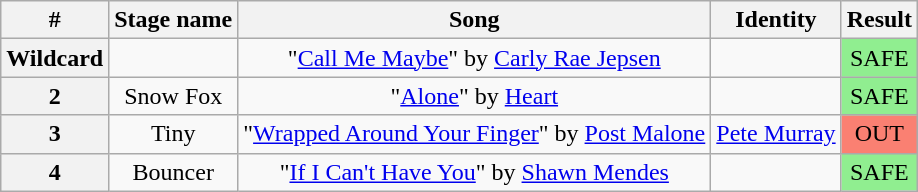<table class="wikitable plainrowheaders" style="text-align: center;">
<tr>
<th>#</th>
<th>Stage name</th>
<th>Song</th>
<th>Identity</th>
<th>Result</th>
</tr>
<tr>
<th>Wildcard</th>
<td></td>
<td>"<a href='#'>Call Me Maybe</a>" by <a href='#'>Carly Rae Jepsen</a></td>
<td></td>
<td bgcolor=lightgreen>SAFE</td>
</tr>
<tr>
<th>2</th>
<td>Snow Fox</td>
<td>"<a href='#'>Alone</a>" by <a href='#'>Heart</a></td>
<td></td>
<td bgcolor=lightgreen>SAFE</td>
</tr>
<tr>
<th>3</th>
<td>Tiny</td>
<td>"<a href='#'>Wrapped Around Your Finger</a>" by <a href='#'>Post Malone</a></td>
<td><a href='#'>Pete Murray</a></td>
<td bgcolor=salmon>OUT</td>
</tr>
<tr>
<th>4</th>
<td>Bouncer</td>
<td>"<a href='#'>If I Can't Have You</a>" by <a href='#'>Shawn Mendes</a></td>
<td></td>
<td bgcolor=lightgreen>SAFE</td>
</tr>
</table>
